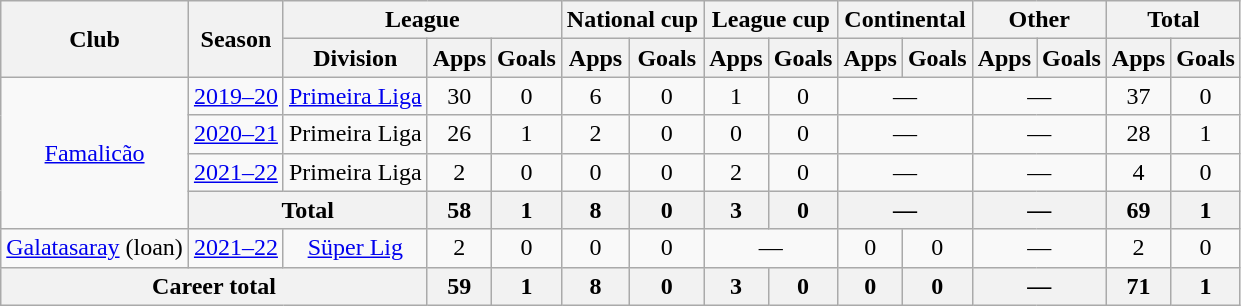<table class="wikitable" style="text-align:center">
<tr>
<th rowspan="2">Club</th>
<th rowspan="2">Season</th>
<th colspan="3">League</th>
<th colspan="2">National cup</th>
<th colspan="2">League cup</th>
<th colspan="2">Continental</th>
<th colspan="2">Other</th>
<th colspan="2">Total</th>
</tr>
<tr>
<th>Division</th>
<th>Apps</th>
<th>Goals</th>
<th>Apps</th>
<th>Goals</th>
<th>Apps</th>
<th>Goals</th>
<th>Apps</th>
<th>Goals</th>
<th>Apps</th>
<th>Goals</th>
<th>Apps</th>
<th>Goals</th>
</tr>
<tr>
<td rowspan="4"><a href='#'>Famalicão</a></td>
<td><a href='#'>2019–20</a></td>
<td><a href='#'>Primeira Liga</a></td>
<td>30</td>
<td>0</td>
<td>6</td>
<td>0</td>
<td>1</td>
<td>0</td>
<td colspan="2">—</td>
<td colspan="2">—</td>
<td>37</td>
<td>0</td>
</tr>
<tr>
<td><a href='#'>2020–21</a></td>
<td>Primeira Liga</td>
<td>26</td>
<td>1</td>
<td>2</td>
<td>0</td>
<td>0</td>
<td>0</td>
<td colspan="2">—</td>
<td colspan="2">—</td>
<td>28</td>
<td>1</td>
</tr>
<tr>
<td><a href='#'>2021–22</a></td>
<td>Primeira Liga</td>
<td>2</td>
<td>0</td>
<td>0</td>
<td>0</td>
<td>2</td>
<td>0</td>
<td colspan="2">—</td>
<td colspan="2">—</td>
<td>4</td>
<td>0</td>
</tr>
<tr>
<th colspan="2">Total</th>
<th>58</th>
<th>1</th>
<th>8</th>
<th>0</th>
<th>3</th>
<th>0</th>
<th colspan="2">—</th>
<th colspan="2">—</th>
<th>69</th>
<th>1</th>
</tr>
<tr>
<td><a href='#'>Galatasaray</a> (loan)</td>
<td><a href='#'>2021–22</a></td>
<td><a href='#'>Süper Lig</a></td>
<td>2</td>
<td>0</td>
<td>0</td>
<td>0</td>
<td colspan="2">—</td>
<td>0</td>
<td>0</td>
<td colspan="2">—</td>
<td>2</td>
<td>0</td>
</tr>
<tr>
<th colspan="3">Career total</th>
<th>59</th>
<th>1</th>
<th>8</th>
<th>0</th>
<th>3</th>
<th>0</th>
<th>0</th>
<th>0</th>
<th colspan="2">—</th>
<th>71</th>
<th>1</th>
</tr>
</table>
